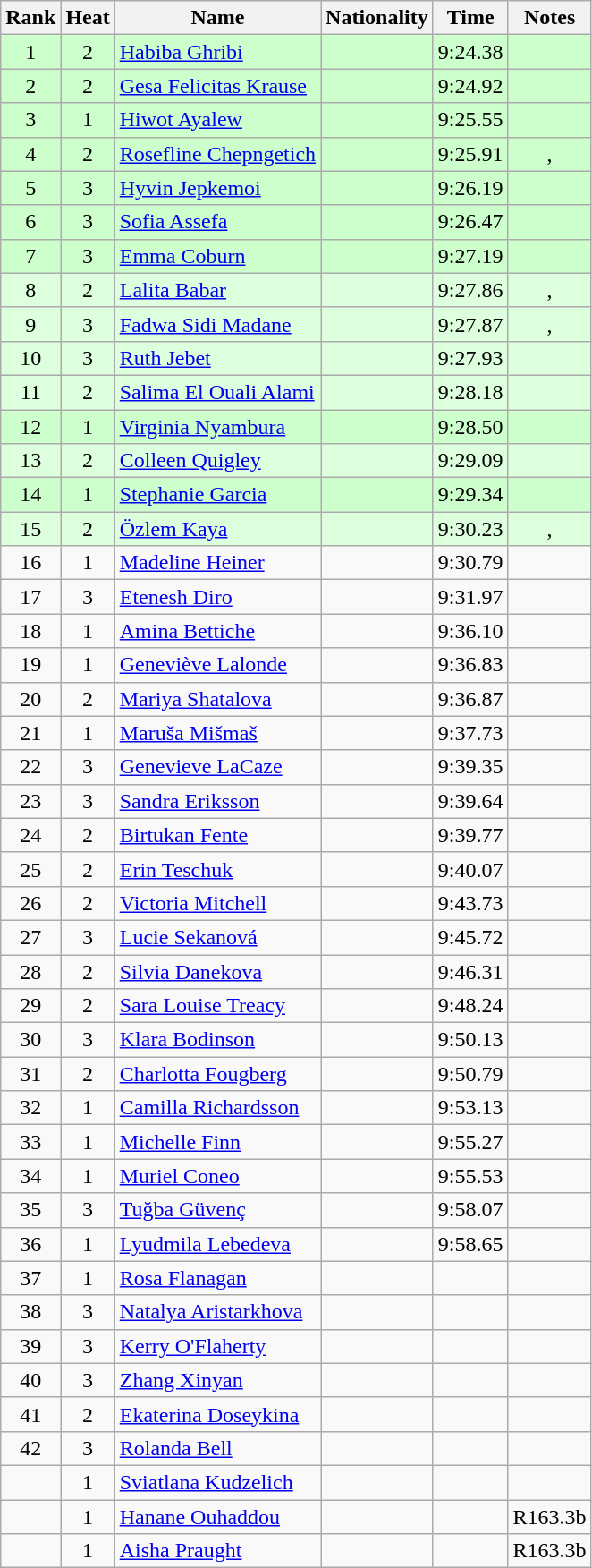<table class="wikitable sortable" style="text-align:center">
<tr>
<th>Rank</th>
<th>Heat</th>
<th>Name</th>
<th>Nationality</th>
<th>Time</th>
<th>Notes</th>
</tr>
<tr bgcolor=ccffcc>
<td>1</td>
<td>2</td>
<td align=left><a href='#'>Habiba Ghribi</a></td>
<td align=left></td>
<td>9:24.38</td>
<td></td>
</tr>
<tr bgcolor=ccffcc>
<td>2</td>
<td>2</td>
<td align=left><a href='#'>Gesa Felicitas Krause</a></td>
<td align=left></td>
<td>9:24.92</td>
<td></td>
</tr>
<tr bgcolor=ccffcc>
<td>3</td>
<td>1</td>
<td align=left><a href='#'>Hiwot Ayalew</a></td>
<td align=left></td>
<td>9:25.55</td>
<td></td>
</tr>
<tr bgcolor=ccffcc>
<td>4</td>
<td>2</td>
<td align=left><a href='#'>Rosefline Chepngetich</a></td>
<td align=left></td>
<td>9:25.91</td>
<td>, </td>
</tr>
<tr bgcolor=ccffcc>
<td>5</td>
<td>3</td>
<td align=left><a href='#'>Hyvin Jepkemoi</a></td>
<td align=left></td>
<td>9:26.19</td>
<td></td>
</tr>
<tr bgcolor=ccffcc>
<td>6</td>
<td>3</td>
<td align=left><a href='#'>Sofia Assefa</a></td>
<td align=left></td>
<td>9:26.47</td>
<td></td>
</tr>
<tr bgcolor=ccffcc>
<td>7</td>
<td>3</td>
<td align=left><a href='#'>Emma Coburn</a></td>
<td align=left></td>
<td>9:27.19</td>
<td></td>
</tr>
<tr bgcolor=ddffdd>
<td>8</td>
<td>2</td>
<td align=left><a href='#'>Lalita Babar</a></td>
<td align=left></td>
<td>9:27.86</td>
<td>, </td>
</tr>
<tr bgcolor=ddffdd>
<td>9</td>
<td>3</td>
<td align=left><a href='#'>Fadwa Sidi Madane</a></td>
<td align=left></td>
<td>9:27.87</td>
<td>, </td>
</tr>
<tr bgcolor=ddffdd>
<td>10</td>
<td>3</td>
<td align=left><a href='#'>Ruth Jebet</a></td>
<td align=left></td>
<td>9:27.93</td>
<td></td>
</tr>
<tr bgcolor=ddffdd>
<td>11</td>
<td>2</td>
<td align=left><a href='#'>Salima El Ouali Alami</a></td>
<td align=left></td>
<td>9:28.18</td>
<td></td>
</tr>
<tr bgcolor=ccffcc>
<td>12</td>
<td>1</td>
<td align=left><a href='#'>Virginia Nyambura</a></td>
<td align=left></td>
<td>9:28.50</td>
<td></td>
</tr>
<tr bgcolor=ddffdd>
<td>13</td>
<td>2</td>
<td align=left><a href='#'>Colleen Quigley</a></td>
<td align=left></td>
<td>9:29.09</td>
<td></td>
</tr>
<tr bgcolor=ccffcc>
<td>14</td>
<td>1</td>
<td align=left><a href='#'>Stephanie Garcia</a></td>
<td align=left></td>
<td>9:29.34</td>
<td></td>
</tr>
<tr bgcolor=ddffdd>
<td>15</td>
<td>2</td>
<td align=left><a href='#'>Özlem Kaya</a></td>
<td align=left></td>
<td>9:30.23</td>
<td>, </td>
</tr>
<tr>
<td>16</td>
<td>1</td>
<td align=left><a href='#'>Madeline Heiner</a></td>
<td align=left></td>
<td>9:30.79</td>
<td></td>
</tr>
<tr>
<td>17</td>
<td>3</td>
<td align=left><a href='#'>Etenesh Diro</a></td>
<td align=left></td>
<td>9:31.97</td>
<td></td>
</tr>
<tr>
<td>18</td>
<td>1</td>
<td align=left><a href='#'>Amina Bettiche</a></td>
<td align=left></td>
<td>9:36.10</td>
<td></td>
</tr>
<tr>
<td>19</td>
<td>1</td>
<td align=left><a href='#'>Geneviève Lalonde</a></td>
<td align=left></td>
<td>9:36.83</td>
<td></td>
</tr>
<tr>
<td>20</td>
<td>2</td>
<td align=left><a href='#'>Mariya Shatalova</a></td>
<td align=left></td>
<td>9:36.87</td>
<td></td>
</tr>
<tr>
<td>21</td>
<td>1</td>
<td align=left><a href='#'>Maruša Mišmaš</a></td>
<td align=left></td>
<td>9:37.73</td>
<td></td>
</tr>
<tr>
<td>22</td>
<td>3</td>
<td align=left><a href='#'>Genevieve LaCaze</a></td>
<td align=left></td>
<td>9:39.35</td>
<td></td>
</tr>
<tr>
<td>23</td>
<td>3</td>
<td align=left><a href='#'>Sandra Eriksson</a></td>
<td align=left></td>
<td>9:39.64</td>
<td></td>
</tr>
<tr>
<td>24</td>
<td>2</td>
<td align=left><a href='#'>Birtukan Fente</a></td>
<td align=left></td>
<td>9:39.77</td>
<td></td>
</tr>
<tr>
<td>25</td>
<td>2</td>
<td align=left><a href='#'>Erin Teschuk</a></td>
<td align=left></td>
<td>9:40.07</td>
<td></td>
</tr>
<tr>
<td>26</td>
<td>2</td>
<td align=left><a href='#'>Victoria Mitchell</a></td>
<td align=left></td>
<td>9:43.73</td>
<td></td>
</tr>
<tr>
<td>27</td>
<td>3</td>
<td align=left><a href='#'>Lucie Sekanová</a></td>
<td align=left></td>
<td>9:45.72</td>
<td></td>
</tr>
<tr>
<td>28</td>
<td>2</td>
<td align=left><a href='#'>Silvia Danekova</a></td>
<td align=left></td>
<td>9:46.31</td>
<td></td>
</tr>
<tr>
<td>29</td>
<td>2</td>
<td align=left><a href='#'>Sara Louise Treacy</a></td>
<td align=left></td>
<td>9:48.24</td>
<td></td>
</tr>
<tr>
<td>30</td>
<td>3</td>
<td align=left><a href='#'>Klara Bodinson</a></td>
<td align=left></td>
<td>9:50.13</td>
<td></td>
</tr>
<tr>
<td>31</td>
<td>2</td>
<td align=left><a href='#'>Charlotta Fougberg</a></td>
<td align=left></td>
<td>9:50.79</td>
<td></td>
</tr>
<tr>
<td>32</td>
<td>1</td>
<td align=left><a href='#'>Camilla Richardsson</a></td>
<td align=left></td>
<td>9:53.13</td>
<td></td>
</tr>
<tr>
<td>33</td>
<td>1</td>
<td align=left><a href='#'>Michelle Finn</a></td>
<td align=left></td>
<td>9:55.27</td>
<td></td>
</tr>
<tr>
<td>34</td>
<td>1</td>
<td align=left><a href='#'>Muriel Coneo</a></td>
<td align=left></td>
<td>9:55.53</td>
<td></td>
</tr>
<tr>
<td>35</td>
<td>3</td>
<td align=left><a href='#'>Tuğba Güvenç</a></td>
<td align=left></td>
<td>9:58.07</td>
<td></td>
</tr>
<tr>
<td>36</td>
<td>1</td>
<td align=left><a href='#'>Lyudmila Lebedeva</a></td>
<td align=left></td>
<td>9:58.65</td>
<td></td>
</tr>
<tr>
<td>37</td>
<td>1</td>
<td align=left><a href='#'>Rosa Flanagan</a></td>
<td align=left></td>
<td></td>
<td></td>
</tr>
<tr>
<td>38</td>
<td>3</td>
<td align=left><a href='#'>Natalya Aristarkhova</a></td>
<td align=left></td>
<td></td>
<td></td>
</tr>
<tr>
<td>39</td>
<td>3</td>
<td align=left><a href='#'>Kerry O'Flaherty</a></td>
<td align=left></td>
<td></td>
<td></td>
</tr>
<tr>
<td>40</td>
<td>3</td>
<td align=left><a href='#'>Zhang Xinyan</a></td>
<td align=left></td>
<td></td>
<td></td>
</tr>
<tr>
<td>41</td>
<td>2</td>
<td align=left><a href='#'>Ekaterina Doseykina</a></td>
<td align=left></td>
<td></td>
<td></td>
</tr>
<tr>
<td>42</td>
<td>3</td>
<td align=left><a href='#'>Rolanda Bell</a></td>
<td align=left></td>
<td></td>
<td></td>
</tr>
<tr>
<td></td>
<td>1</td>
<td align=left><a href='#'>Sviatlana Kudzelich</a></td>
<td align=left></td>
<td></td>
<td></td>
</tr>
<tr>
<td></td>
<td>1</td>
<td align=left><a href='#'>Hanane Ouhaddou</a></td>
<td align=left></td>
<td></td>
<td>R163.3b</td>
</tr>
<tr>
<td></td>
<td>1</td>
<td align=left><a href='#'>Aisha Praught</a></td>
<td align=left></td>
<td></td>
<td>R163.3b</td>
</tr>
</table>
